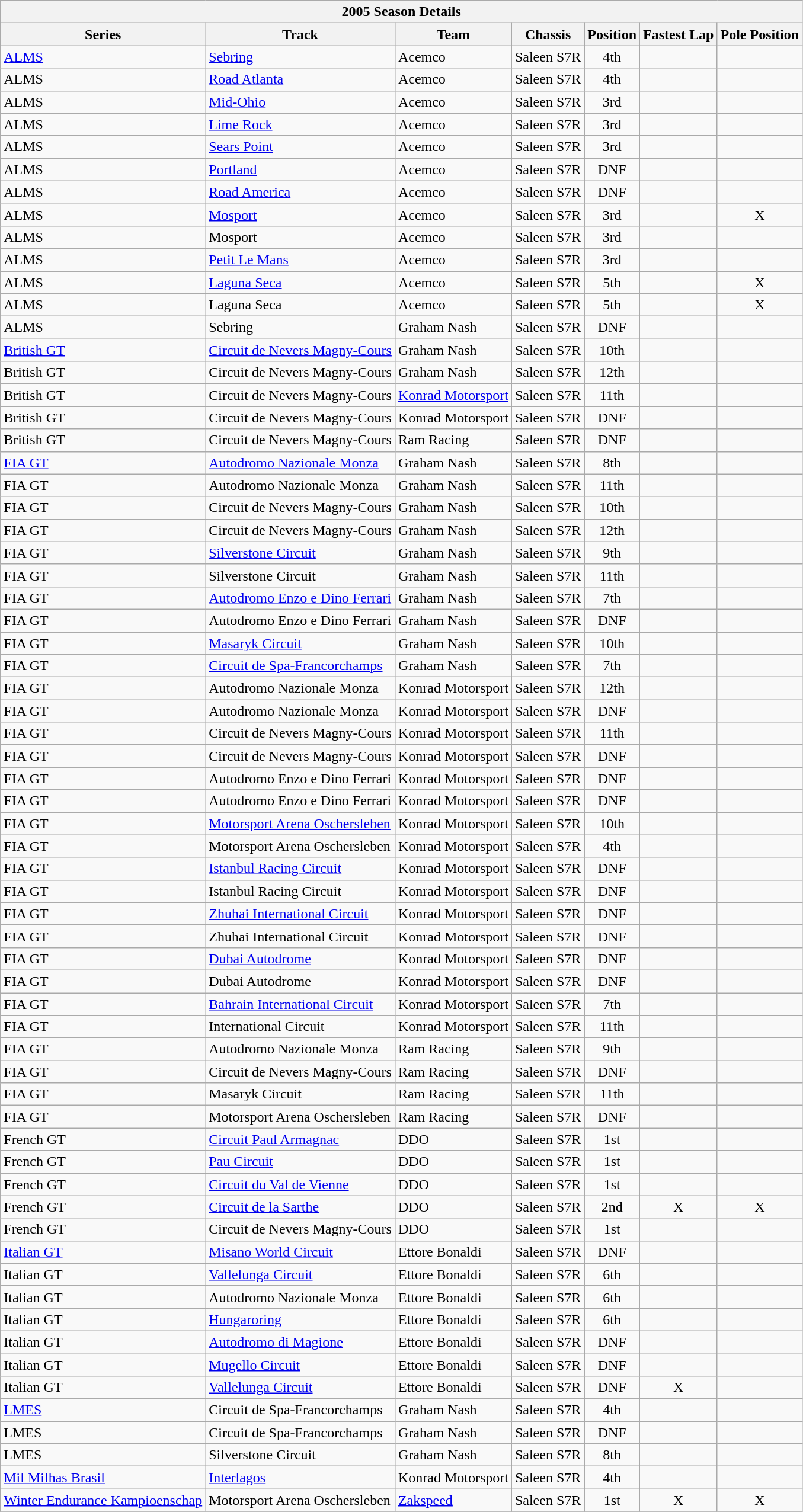<table class="wikitable collapsible collapsed">
<tr>
<th colspan="7" width="875px">2005 Season Details</th>
</tr>
<tr>
<th scope="col">Series</th>
<th scope="col">Track</th>
<th scope="col">Team</th>
<th scope="col">Chassis</th>
<th scope="col">Position</th>
<th scope="col">Fastest Lap</th>
<th scope="col">Pole Position</th>
</tr>
<tr>
<td><a href='#'>ALMS</a></td>
<td><a href='#'>Sebring</a></td>
<td>Acemco</td>
<td>Saleen S7R</td>
<td style="text-align:center">4th</td>
<td style="text-align:center"></td>
<td style="text-align:center"></td>
</tr>
<tr>
<td>ALMS</td>
<td><a href='#'>Road Atlanta</a></td>
<td>Acemco</td>
<td>Saleen S7R</td>
<td style="text-align:center">4th</td>
<td style="text-align:center"></td>
<td style="text-align:center"></td>
</tr>
<tr>
<td>ALMS</td>
<td><a href='#'>Mid-Ohio</a></td>
<td>Acemco</td>
<td>Saleen S7R</td>
<td style="text-align:center">3rd</td>
<td style="text-align:center"></td>
<td style="text-align:center"></td>
</tr>
<tr>
<td>ALMS</td>
<td><a href='#'>Lime Rock</a></td>
<td>Acemco</td>
<td>Saleen S7R</td>
<td style="text-align:center">3rd</td>
<td style="text-align:center"></td>
<td style="text-align:center"></td>
</tr>
<tr>
<td>ALMS</td>
<td><a href='#'>Sears Point</a></td>
<td>Acemco</td>
<td>Saleen S7R</td>
<td style="text-align:center">3rd</td>
<td style="text-align:center"></td>
<td style="text-align:center"></td>
</tr>
<tr>
<td>ALMS</td>
<td><a href='#'>Portland</a></td>
<td>Acemco</td>
<td>Saleen S7R</td>
<td style="text-align:center">DNF</td>
<td style="text-align:center"></td>
<td style="text-align:center"></td>
</tr>
<tr>
<td>ALMS</td>
<td><a href='#'>Road America</a></td>
<td>Acemco</td>
<td>Saleen S7R</td>
<td style="text-align:center">DNF</td>
<td style="text-align:center"></td>
<td style="text-align:center"></td>
</tr>
<tr>
<td>ALMS</td>
<td><a href='#'>Mosport</a></td>
<td>Acemco</td>
<td>Saleen S7R</td>
<td style="text-align:center">3rd</td>
<td style="text-align:center"></td>
<td style="text-align:center">X</td>
</tr>
<tr>
<td>ALMS</td>
<td>Mosport</td>
<td>Acemco</td>
<td>Saleen S7R</td>
<td style="text-align:center">3rd</td>
<td style="text-align:center"></td>
<td style="text-align:center"></td>
</tr>
<tr>
<td>ALMS</td>
<td><a href='#'>Petit Le Mans</a></td>
<td>Acemco</td>
<td>Saleen S7R</td>
<td style="text-align:center">3rd</td>
<td style="text-align:center"></td>
<td style="text-align:center"></td>
</tr>
<tr>
<td>ALMS</td>
<td><a href='#'>Laguna Seca</a></td>
<td>Acemco</td>
<td>Saleen S7R</td>
<td style="text-align:center">5th</td>
<td style="text-align:center"></td>
<td style="text-align:center">X</td>
</tr>
<tr>
<td>ALMS</td>
<td>Laguna Seca</td>
<td>Acemco</td>
<td>Saleen S7R</td>
<td style="text-align:center">5th</td>
<td style="text-align:center"></td>
<td style="text-align:center">X</td>
</tr>
<tr>
<td>ALMS</td>
<td>Sebring</td>
<td>Graham Nash</td>
<td>Saleen S7R</td>
<td style="text-align:center">DNF</td>
<td style="text-align:center"></td>
<td style="text-align:center"></td>
</tr>
<tr>
<td><a href='#'>British GT</a></td>
<td><a href='#'>Circuit de Nevers Magny-Cours</a></td>
<td>Graham Nash</td>
<td>Saleen S7R</td>
<td style="text-align:center">10th</td>
<td style="text-align:center"></td>
<td style="text-align:center"></td>
</tr>
<tr>
<td>British GT</td>
<td>Circuit de Nevers Magny-Cours</td>
<td>Graham Nash</td>
<td>Saleen S7R</td>
<td style="text-align:center">12th</td>
<td style="text-align:center"></td>
<td style="text-align:center"></td>
</tr>
<tr>
<td>British GT</td>
<td>Circuit de Nevers Magny-Cours</td>
<td><a href='#'>Konrad Motorsport</a></td>
<td>Saleen S7R</td>
<td style="text-align:center">11th</td>
<td style="text-align:center"></td>
<td style="text-align:center"></td>
</tr>
<tr>
<td>British GT</td>
<td>Circuit de Nevers Magny-Cours</td>
<td>Konrad Motorsport</td>
<td>Saleen S7R</td>
<td style="text-align:center">DNF</td>
<td style="text-align:center"></td>
<td style="text-align:center"></td>
</tr>
<tr>
<td>British GT</td>
<td>Circuit de Nevers Magny-Cours</td>
<td>Ram Racing</td>
<td>Saleen S7R</td>
<td style="text-align:center">DNF</td>
<td style="text-align:center"></td>
<td style="text-align:center"></td>
</tr>
<tr>
<td><a href='#'>FIA GT</a></td>
<td><a href='#'>Autodromo Nazionale Monza</a></td>
<td>Graham Nash</td>
<td>Saleen S7R</td>
<td style="text-align:center">8th</td>
<td style="text-align:center"></td>
<td style="text-align:center"></td>
</tr>
<tr>
<td>FIA GT</td>
<td>Autodromo Nazionale Monza</td>
<td>Graham Nash</td>
<td>Saleen S7R</td>
<td style="text-align:center">11th</td>
<td style="text-align:center"></td>
<td style="text-align:center"></td>
</tr>
<tr>
<td>FIA GT</td>
<td>Circuit de Nevers Magny-Cours</td>
<td>Graham Nash</td>
<td>Saleen S7R</td>
<td style="text-align:center">10th</td>
<td style="text-align:center"></td>
<td style="text-align:center"></td>
</tr>
<tr>
<td>FIA GT</td>
<td>Circuit de Nevers Magny-Cours</td>
<td>Graham Nash</td>
<td>Saleen S7R</td>
<td style="text-align:center">12th</td>
<td style="text-align:center"></td>
<td style="text-align:center"></td>
</tr>
<tr>
<td>FIA GT</td>
<td><a href='#'>Silverstone Circuit</a></td>
<td>Graham Nash</td>
<td>Saleen S7R</td>
<td style="text-align:center">9th</td>
<td style="text-align:center"></td>
<td style="text-align:center"></td>
</tr>
<tr>
<td>FIA GT</td>
<td>Silverstone Circuit</td>
<td>Graham Nash</td>
<td>Saleen S7R</td>
<td style="text-align:center">11th</td>
<td style="text-align:center"></td>
<td style="text-align:center"></td>
</tr>
<tr>
<td>FIA GT</td>
<td><a href='#'>Autodromo Enzo e Dino Ferrari</a></td>
<td>Graham Nash</td>
<td>Saleen S7R</td>
<td style="text-align:center">7th</td>
<td style="text-align:center"></td>
<td style="text-align:center"></td>
</tr>
<tr>
<td>FIA GT</td>
<td>Autodromo Enzo e Dino Ferrari</td>
<td>Graham Nash</td>
<td>Saleen S7R</td>
<td style="text-align:center">DNF</td>
<td style="text-align:center"></td>
<td style="text-align:center"></td>
</tr>
<tr>
<td>FIA GT</td>
<td><a href='#'>Masaryk Circuit</a></td>
<td>Graham Nash</td>
<td>Saleen S7R</td>
<td style="text-align:center">10th</td>
<td style="text-align:center"></td>
<td style="text-align:center"></td>
</tr>
<tr>
<td>FIA GT</td>
<td><a href='#'>Circuit de Spa-Francorchamps</a></td>
<td>Graham Nash</td>
<td>Saleen S7R</td>
<td style="text-align:center">7th</td>
<td style="text-align:center"></td>
<td style="text-align:center"></td>
</tr>
<tr>
<td>FIA GT</td>
<td>Autodromo Nazionale Monza</td>
<td>Konrad Motorsport</td>
<td>Saleen S7R</td>
<td style="text-align:center">12th</td>
<td style="text-align:center"></td>
<td style="text-align:center"></td>
</tr>
<tr>
<td>FIA GT</td>
<td>Autodromo Nazionale Monza</td>
<td>Konrad Motorsport</td>
<td>Saleen S7R</td>
<td style="text-align:center">DNF</td>
<td style="text-align:center"></td>
<td style="text-align:center"></td>
</tr>
<tr>
<td>FIA GT</td>
<td>Circuit de Nevers Magny-Cours</td>
<td>Konrad Motorsport</td>
<td>Saleen S7R</td>
<td style="text-align:center">11th</td>
<td style="text-align:center"></td>
<td style="text-align:center"></td>
</tr>
<tr>
<td>FIA GT</td>
<td>Circuit de Nevers Magny-Cours</td>
<td>Konrad Motorsport</td>
<td>Saleen S7R</td>
<td style="text-align:center">DNF</td>
<td style="text-align:center"></td>
<td style="text-align:center"></td>
</tr>
<tr>
<td>FIA GT</td>
<td>Autodromo Enzo e Dino Ferrari</td>
<td>Konrad Motorsport</td>
<td>Saleen S7R</td>
<td style="text-align:center">DNF</td>
<td style="text-align:center"></td>
<td style="text-align:center"></td>
</tr>
<tr>
<td>FIA GT</td>
<td>Autodromo Enzo e Dino Ferrari</td>
<td>Konrad Motorsport</td>
<td>Saleen S7R</td>
<td style="text-align:center">DNF</td>
<td style="text-align:center"></td>
<td style="text-align:center"></td>
</tr>
<tr>
<td>FIA GT</td>
<td><a href='#'>Motorsport Arena Oschersleben</a></td>
<td>Konrad Motorsport</td>
<td>Saleen S7R</td>
<td style="text-align:center">10th</td>
<td style="text-align:center"></td>
<td style="text-align:center"></td>
</tr>
<tr>
<td>FIA GT</td>
<td>Motorsport Arena Oschersleben</td>
<td>Konrad Motorsport</td>
<td>Saleen S7R</td>
<td style="text-align:center">4th</td>
<td style="text-align:center"></td>
<td style="text-align:center"></td>
</tr>
<tr>
<td>FIA GT</td>
<td><a href='#'>Istanbul Racing Circuit</a></td>
<td>Konrad Motorsport</td>
<td>Saleen S7R</td>
<td style="text-align:center">DNF</td>
<td style="text-align:center"></td>
<td style="text-align:center"></td>
</tr>
<tr>
<td>FIA GT</td>
<td>Istanbul Racing Circuit</td>
<td>Konrad Motorsport</td>
<td>Saleen S7R</td>
<td style="text-align:center">DNF</td>
<td style="text-align:center"></td>
<td style="text-align:center"></td>
</tr>
<tr>
<td>FIA GT</td>
<td><a href='#'>Zhuhai International Circuit</a></td>
<td>Konrad Motorsport</td>
<td>Saleen S7R</td>
<td style="text-align:center">DNF</td>
<td style="text-align:center"></td>
<td style="text-align:center"></td>
</tr>
<tr>
<td>FIA GT</td>
<td>Zhuhai International Circuit</td>
<td>Konrad Motorsport</td>
<td>Saleen S7R</td>
<td style="text-align:center">DNF</td>
<td style="text-align:center"></td>
<td style="text-align:center"></td>
</tr>
<tr>
<td>FIA GT</td>
<td><a href='#'>Dubai Autodrome</a></td>
<td>Konrad Motorsport</td>
<td>Saleen S7R</td>
<td style="text-align:center">DNF</td>
<td style="text-align:center"></td>
<td style="text-align:center"></td>
</tr>
<tr>
<td>FIA GT</td>
<td>Dubai Autodrome</td>
<td>Konrad Motorsport</td>
<td>Saleen S7R</td>
<td style="text-align:center">DNF</td>
<td style="text-align:center"></td>
<td style="text-align:center"></td>
</tr>
<tr>
<td>FIA GT</td>
<td><a href='#'>Bahrain International Circuit</a></td>
<td>Konrad Motorsport</td>
<td>Saleen S7R</td>
<td style="text-align:center">7th</td>
<td style="text-align:center"></td>
<td style="text-align:center"></td>
</tr>
<tr>
<td>FIA GT</td>
<td> International Circuit</td>
<td>Konrad Motorsport</td>
<td>Saleen S7R</td>
<td style="text-align:center">11th</td>
<td style="text-align:center"></td>
<td style="text-align:center"></td>
</tr>
<tr>
<td>FIA GT</td>
<td>Autodromo Nazionale Monza</td>
<td>Ram Racing</td>
<td>Saleen S7R</td>
<td style="text-align:center">9th</td>
<td style="text-align:center"></td>
<td style="text-align:center"></td>
</tr>
<tr>
<td>FIA GT</td>
<td>Circuit de Nevers Magny-Cours</td>
<td>Ram Racing</td>
<td>Saleen S7R</td>
<td style="text-align:center">DNF</td>
<td style="text-align:center"></td>
<td style="text-align:center"></td>
</tr>
<tr>
<td>FIA GT</td>
<td>Masaryk Circuit</td>
<td>Ram Racing</td>
<td>Saleen S7R</td>
<td style="text-align:center">11th</td>
<td style="text-align:center"></td>
<td style="text-align:center"></td>
</tr>
<tr>
<td>FIA GT</td>
<td>Motorsport Arena Oschersleben</td>
<td>Ram Racing</td>
<td>Saleen S7R</td>
<td style="text-align:center">DNF</td>
<td style="text-align:center"></td>
<td style="text-align:center"></td>
</tr>
<tr>
<td>French GT</td>
<td><a href='#'>Circuit Paul Armagnac</a></td>
<td>DDO</td>
<td>Saleen S7R</td>
<td style="text-align:center">1st</td>
<td style="text-align:center"></td>
<td style="text-align:center"></td>
</tr>
<tr>
<td>French GT</td>
<td><a href='#'>Pau Circuit</a></td>
<td>DDO</td>
<td>Saleen S7R</td>
<td style="text-align:center">1st</td>
<td style="text-align:center"></td>
<td style="text-align:center"></td>
</tr>
<tr>
<td>French GT</td>
<td><a href='#'>Circuit du Val de Vienne</a></td>
<td>DDO</td>
<td>Saleen S7R</td>
<td style="text-align:center">1st</td>
<td style="text-align:center"></td>
<td style="text-align:center"></td>
</tr>
<tr>
<td>French GT</td>
<td><a href='#'>Circuit de la Sarthe</a></td>
<td>DDO</td>
<td>Saleen S7R</td>
<td style="text-align:center">2nd</td>
<td style="text-align:center">X</td>
<td style="text-align:center">X</td>
</tr>
<tr>
<td>French GT</td>
<td>Circuit de Nevers Magny-Cours</td>
<td>DDO</td>
<td>Saleen S7R</td>
<td style="text-align:center">1st</td>
<td style="text-align:center"></td>
<td style="text-align:center"></td>
</tr>
<tr>
<td><a href='#'>Italian GT</a></td>
<td><a href='#'>Misano World Circuit</a></td>
<td>Ettore Bonaldi</td>
<td>Saleen S7R</td>
<td style="text-align:center">DNF</td>
<td style="text-align:center"></td>
<td style="text-align:center"></td>
</tr>
<tr>
<td>Italian GT</td>
<td><a href='#'>Vallelunga Circuit</a></td>
<td>Ettore Bonaldi</td>
<td>Saleen S7R</td>
<td style="text-align:center">6th</td>
<td style="text-align:center"></td>
<td style="text-align:center"></td>
</tr>
<tr>
<td>Italian GT</td>
<td>Autodromo Nazionale Monza</td>
<td>Ettore Bonaldi</td>
<td>Saleen S7R</td>
<td style="text-align:center">6th</td>
<td style="text-align:center"></td>
<td style="text-align:center"></td>
</tr>
<tr>
<td>Italian GT</td>
<td><a href='#'>Hungaroring</a></td>
<td>Ettore Bonaldi</td>
<td>Saleen S7R</td>
<td style="text-align:center">6th</td>
<td style="text-align:center"></td>
<td style="text-align:center"></td>
</tr>
<tr>
<td>Italian GT</td>
<td><a href='#'>Autodromo di Magione</a></td>
<td>Ettore Bonaldi</td>
<td>Saleen S7R</td>
<td style="text-align:center">DNF</td>
<td style="text-align:center"></td>
<td style="text-align:center"></td>
</tr>
<tr>
<td>Italian GT</td>
<td><a href='#'>Mugello Circuit</a></td>
<td>Ettore Bonaldi</td>
<td>Saleen S7R</td>
<td style="text-align:center">DNF</td>
<td style="text-align:center"></td>
<td style="text-align:center"></td>
</tr>
<tr>
<td>Italian GT</td>
<td><a href='#'>Vallelunga Circuit</a></td>
<td>Ettore Bonaldi</td>
<td>Saleen S7R</td>
<td style="text-align:center">DNF</td>
<td style="text-align:center">X</td>
<td style="text-align:center"></td>
</tr>
<tr>
<td><a href='#'>LMES</a></td>
<td>Circuit de Spa-Francorchamps</td>
<td>Graham Nash</td>
<td>Saleen S7R</td>
<td style="text-align:center">4th</td>
<td style="text-align:center"></td>
<td style="text-align:center"></td>
</tr>
<tr>
<td>LMES</td>
<td>Circuit de Spa-Francorchamps</td>
<td>Graham Nash</td>
<td>Saleen S7R</td>
<td style="text-align:center">DNF</td>
<td style="text-align:center"></td>
<td style="text-align:center"></td>
</tr>
<tr>
<td>LMES</td>
<td>Silverstone Circuit</td>
<td>Graham Nash</td>
<td>Saleen S7R</td>
<td style="text-align:center">8th</td>
<td style="text-align:center"></td>
<td style="text-align:center"></td>
</tr>
<tr>
<td><a href='#'>Mil Milhas Brasil</a></td>
<td><a href='#'>Interlagos</a></td>
<td>Konrad Motorsport</td>
<td>Saleen S7R</td>
<td style="text-align:center">4th</td>
<td style="text-align:center"></td>
<td style="text-align:center"></td>
</tr>
<tr>
<td><a href='#'>Winter Endurance Kampioenschap</a></td>
<td>Motorsport Arena Oschersleben</td>
<td><a href='#'>Zakspeed</a></td>
<td>Saleen S7R</td>
<td style="text-align:center">1st</td>
<td style="text-align:center">X</td>
<td style="text-align:center">X</td>
</tr>
<tr>
</tr>
</table>
